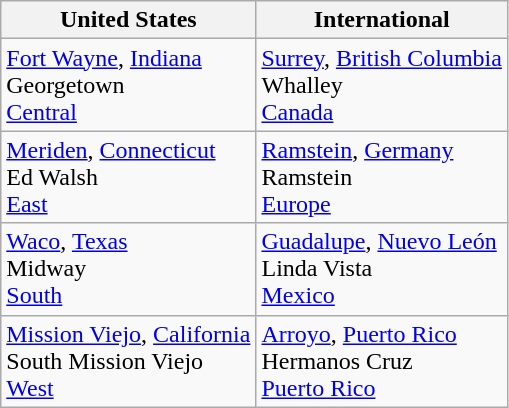<table class="wikitable">
<tr>
<th>United States</th>
<th>International</th>
</tr>
<tr>
<td> <a href='#'>Fort Wayne</a>, <a href='#'>Indiana</a><br> Georgetown <br><a href='#'>Central</a></td>
<td> <a href='#'>Surrey</a>, <a href='#'>British Columbia</a><br> Whalley <br><a href='#'>Canada</a></td>
</tr>
<tr>
<td> <a href='#'>Meriden</a>, <a href='#'>Connecticut</a><br> Ed Walsh <br><a href='#'>East</a></td>
<td> <a href='#'>Ramstein</a>, <a href='#'>Germany</a><br> Ramstein <br><a href='#'>Europe</a></td>
</tr>
<tr>
<td> <a href='#'>Waco</a>, <a href='#'>Texas</a><br> Midway <br><a href='#'>South</a></td>
<td> <a href='#'>Guadalupe</a>, <a href='#'>Nuevo León</a><br> Linda Vista <br><a href='#'>Mexico</a></td>
</tr>
<tr>
<td> <a href='#'>Mission Viejo</a>, <a href='#'>California</a><br> South Mission Viejo <br><a href='#'>West</a></td>
<td> <a href='#'>Arroyo</a>, <a href='#'>Puerto Rico</a><br> Hermanos Cruz <br><a href='#'>Puerto Rico</a></td>
</tr>
</table>
